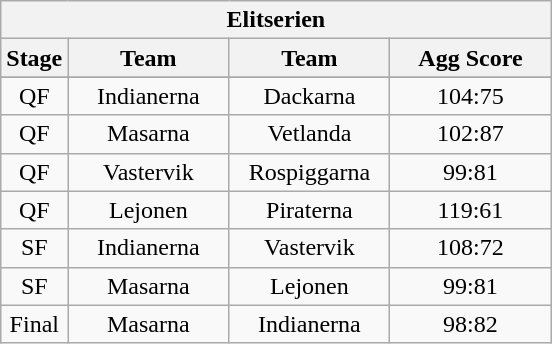<table class="wikitable">
<tr>
<th colspan="4">Elitserien</th>
</tr>
<tr>
<th width=20>Stage</th>
<th width=100>Team</th>
<th width=100>Team</th>
<th width=100>Agg Score</th>
</tr>
<tr>
</tr>
<tr align=center>
<td>QF</td>
<td>Indianerna</td>
<td>Dackarna</td>
<td>104:75</td>
</tr>
<tr align=center>
<td>QF</td>
<td>Masarna</td>
<td>Vetlanda</td>
<td>102:87</td>
</tr>
<tr align=center>
<td>QF</td>
<td>Vastervik</td>
<td>Rospiggarna</td>
<td>99:81</td>
</tr>
<tr align=center>
<td>QF</td>
<td>Lejonen</td>
<td>Piraterna</td>
<td>119:61</td>
</tr>
<tr align=center>
<td>SF</td>
<td>Indianerna</td>
<td>Vastervik</td>
<td>108:72</td>
</tr>
<tr align=center>
<td>SF</td>
<td>Masarna</td>
<td>Lejonen</td>
<td>99:81</td>
</tr>
<tr align=center>
<td>Final</td>
<td>Masarna</td>
<td>Indianerna</td>
<td>98:82</td>
</tr>
</table>
